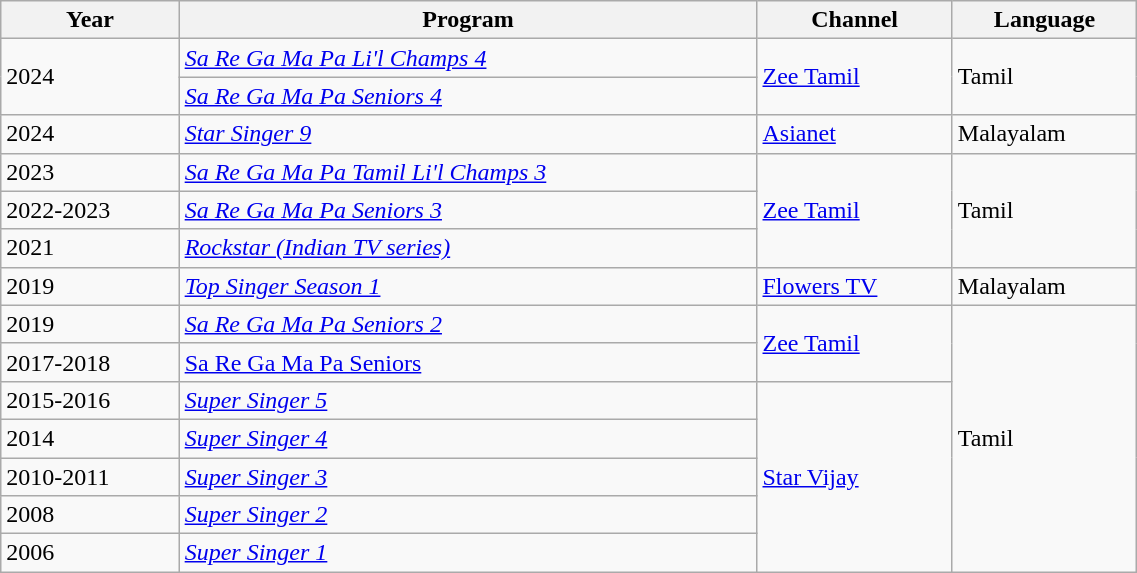<table class="wikitable sortable" style="width:60%;">
<tr>
<th><strong>Year</strong></th>
<th>Program</th>
<th>Channel</th>
<th>Language</th>
</tr>
<tr>
<td rowspan="2">2024</td>
<td><a href='#'><em>Sa Re Ga Ma Pa Li'l Champs 4</em></a></td>
<td rowspan="2"><a href='#'>Zee Tamil</a></td>
<td rowspan="2">Tamil</td>
</tr>
<tr>
<td><a href='#'><em>Sa Re Ga Ma Pa Seniors 4</em></a></td>
</tr>
<tr>
<td>2024</td>
<td><a href='#'><em>Star Singer 9</em></a></td>
<td><a href='#'>Asianet</a></td>
<td>Malayalam</td>
</tr>
<tr>
<td>2023</td>
<td><a href='#'><em>Sa Re Ga Ma Pa Tamil Li'l Champs 3</em></a></td>
<td rowspan="3"><a href='#'>Zee Tamil</a></td>
<td rowspan="3">Tamil</td>
</tr>
<tr>
<td>2022-2023</td>
<td><a href='#'><em>Sa Re Ga Ma Pa Seniors 3</em></a></td>
</tr>
<tr>
<td>2021</td>
<td><em><a href='#'>Rockstar (Indian TV series)</a></em></td>
</tr>
<tr>
<td>2019</td>
<td><a href='#'><em>Top Singer Season 1</em></a></td>
<td><a href='#'>Flowers TV</a></td>
<td>Malayalam</td>
</tr>
<tr>
<td>2019</td>
<td><a href='#'><em>Sa Re Ga Ma Pa Seniors 2</em></a></td>
<td rowspan="2"><a href='#'>Zee Tamil</a></td>
<td rowspan="7">Tamil</td>
</tr>
<tr>
<td>2017-2018</td>
<td><a href='#'>Sa Re Ga Ma Pa Seniors</a></td>
</tr>
<tr>
<td>2015-2016</td>
<td><em><a href='#'>Super Singer 5</a></em></td>
<td rowspan="5"><a href='#'>Star Vijay</a></td>
</tr>
<tr>
<td>2014</td>
<td><em><a href='#'>Super Singer 4</a></em></td>
</tr>
<tr>
<td>2010-2011</td>
<td><em><a href='#'>Super Singer 3</a></em></td>
</tr>
<tr>
<td>2008</td>
<td><em><a href='#'>Super Singer 2</a></em></td>
</tr>
<tr>
<td>2006</td>
<td><em><a href='#'>Super Singer 1</a></em></td>
</tr>
</table>
